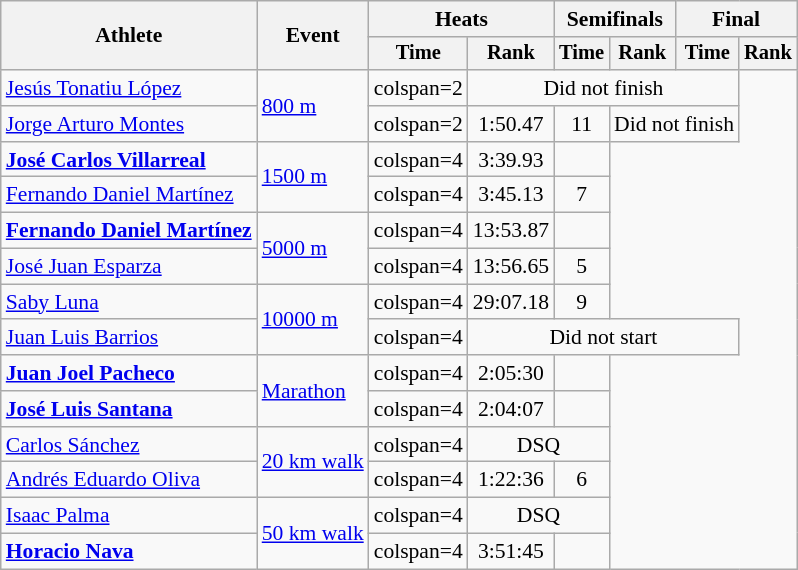<table class=wikitable style="font-size:90%;">
<tr>
<th rowspan=2>Athlete</th>
<th rowspan=2>Event</th>
<th colspan=2>Heats</th>
<th colspan=2>Semifinals</th>
<th colspan=2>Final</th>
</tr>
<tr style="font-size:95%">
<th>Time</th>
<th>Rank</th>
<th>Time</th>
<th>Rank</th>
<th>Time</th>
<th>Rank</th>
</tr>
<tr align=center>
<td align=left><a href='#'>Jesús Tonatiu López</a></td>
<td align=left rowspan=2><a href='#'>800 m</a></td>
<td>colspan=2 </td>
<td colspan=4>Did not finish</td>
</tr>
<tr align=center>
<td align=left><a href='#'>Jorge Arturo Montes</a></td>
<td>colspan=2 </td>
<td>1:50.47</td>
<td>11</td>
<td colspan=2>Did not finish</td>
</tr>
<tr align=center>
<td align=left><strong><a href='#'>José Carlos Villarreal</a></strong></td>
<td align=left rowspan=2><a href='#'>1500 m</a></td>
<td>colspan=4 </td>
<td>3:39.93</td>
<td></td>
</tr>
<tr align=center>
<td align=left><a href='#'>Fernando Daniel Martínez</a></td>
<td>colspan=4 </td>
<td>3:45.13</td>
<td>7</td>
</tr>
<tr align=center>
<td align=left><strong><a href='#'>Fernando Daniel Martínez</a></strong></td>
<td align=left rowspan=2><a href='#'>5000 m</a></td>
<td>colspan=4 </td>
<td>13:53.87</td>
<td></td>
</tr>
<tr align=center>
<td align=left><a href='#'>José Juan Esparza</a></td>
<td>colspan=4 </td>
<td>13:56.65</td>
<td>5</td>
</tr>
<tr align=center>
<td align=left><a href='#'>Saby Luna</a></td>
<td align=left rowspan=2><a href='#'>10000 m</a></td>
<td>colspan=4 </td>
<td>29:07.18</td>
<td>9</td>
</tr>
<tr align=center>
<td align=left><a href='#'>Juan Luis Barrios</a></td>
<td>colspan=4 </td>
<td colspan=4>Did not start</td>
</tr>
<tr align=center>
<td align=left><strong><a href='#'>Juan Joel Pacheco</a></strong></td>
<td align=left rowspan=2><a href='#'>Marathon</a></td>
<td>colspan=4 </td>
<td>2:05:30</td>
<td></td>
</tr>
<tr align=center>
<td align=left><strong><a href='#'>José Luis Santana</a></strong></td>
<td>colspan=4 </td>
<td>2:04:07</td>
<td></td>
</tr>
<tr align=center>
<td align=left><a href='#'>Carlos Sánchez</a></td>
<td align=left rowspan=2><a href='#'>20 km walk</a></td>
<td>colspan=4 </td>
<td colspan=2>DSQ</td>
</tr>
<tr align=center>
<td align=left><a href='#'>Andrés Eduardo Oliva</a></td>
<td>colspan=4 </td>
<td>1:22:36</td>
<td>6</td>
</tr>
<tr align=center>
<td align=left><a href='#'>Isaac Palma</a></td>
<td align=left rowspan=2><a href='#'>50 km walk</a></td>
<td>colspan=4 </td>
<td colspan=2>DSQ</td>
</tr>
<tr align=center>
<td align=left><strong><a href='#'>Horacio Nava</a></strong></td>
<td>colspan=4 </td>
<td>3:51:45</td>
<td></td>
</tr>
</table>
